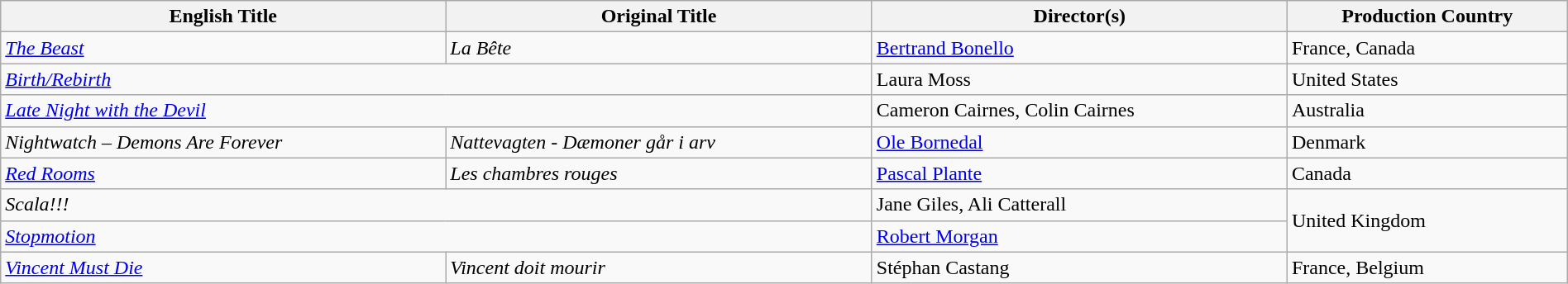<table class="wikitable" style="width:100%; margin-bottom:4px">
<tr>
<th>English Title</th>
<th>Original Title</th>
<th>Director(s)</th>
<th>Production Country</th>
</tr>
<tr>
<td><em><a href='#'>The Beast</a></em></td>
<td><em>La Bête</em></td>
<td><a href='#'>Bertrand Bonello</a></td>
<td>France, Canada</td>
</tr>
<tr>
<td colspan="2"><em><a href='#'>Birth/Rebirth</a></em></td>
<td>Laura Moss</td>
<td>United States</td>
</tr>
<tr>
<td colspan="2"><em><a href='#'>Late Night with the Devil</a></em></td>
<td>Cameron Cairnes, Colin Cairnes</td>
<td>Australia</td>
</tr>
<tr>
<td><em>Nightwatch – Demons Are Forever</em></td>
<td><em>Nattevagten - Dæmoner går i arv</em></td>
<td><a href='#'>Ole Bornedal</a></td>
<td>Denmark</td>
</tr>
<tr>
<td><em><a href='#'>Red Rooms</a></em></td>
<td><em>Les chambres rouges</em></td>
<td><a href='#'>Pascal Plante</a></td>
<td>Canada</td>
</tr>
<tr>
<td colspan="2"><em>Scala!!!</em></td>
<td>Jane Giles, Ali Catterall</td>
<td rowspan="2">United Kingdom</td>
</tr>
<tr>
<td colspan="2"><em><a href='#'>Stopmotion</a></em></td>
<td><a href='#'>Robert Morgan</a></td>
</tr>
<tr>
<td><em><a href='#'>Vincent Must Die</a></em></td>
<td><em>Vincent doit mourir</em></td>
<td>Stéphan Castang</td>
<td>France, Belgium</td>
</tr>
</table>
